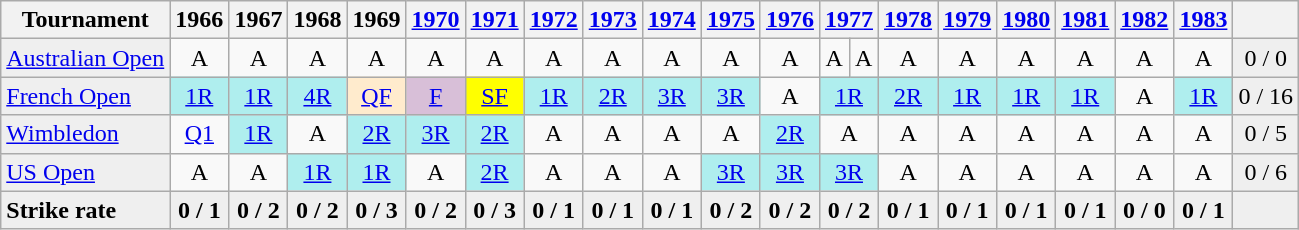<table class=wikitable style=text-align:center>
<tr>
<th>Tournament</th>
<th>1966</th>
<th>1967</th>
<th>1968</th>
<th>1969</th>
<th><a href='#'>1970</a></th>
<th><a href='#'>1971</a></th>
<th><a href='#'>1972</a></th>
<th><a href='#'>1973</a></th>
<th><a href='#'>1974</a></th>
<th><a href='#'>1975</a></th>
<th><a href='#'>1976</a></th>
<th colspan=2><a href='#'>1977</a></th>
<th><a href='#'>1978</a></th>
<th><a href='#'>1979</a></th>
<th><a href='#'>1980</a></th>
<th><a href='#'>1981</a></th>
<th><a href='#'>1982</a></th>
<th><a href='#'>1983</a></th>
<th></th>
</tr>
<tr>
<td align=left bgcolor=#efefef><a href='#'>Australian Open</a></td>
<td>A</td>
<td>A</td>
<td>A</td>
<td>A</td>
<td>A</td>
<td>A</td>
<td>A</td>
<td>A</td>
<td>A</td>
<td>A</td>
<td>A</td>
<td>A</td>
<td>A</td>
<td>A</td>
<td>A</td>
<td>A</td>
<td>A</td>
<td>A</td>
<td>A</td>
<td bgcolor=#efefef>0 / 0</td>
</tr>
<tr>
<td align=left bgcolor=#efefef><a href='#'>French Open</a></td>
<td bgcolor=afeeee><a href='#'>1R</a></td>
<td bgcolor=afeeee><a href='#'>1R</a></td>
<td bgcolor=afeeee><a href='#'>4R</a></td>
<td bgcolor=ffebcd><a href='#'>QF</a></td>
<td bgcolor=thistle><a href='#'>F</a></td>
<td bgcolor=yellow><a href='#'>SF</a></td>
<td bgcolor=afeeee><a href='#'>1R</a></td>
<td bgcolor=afeeee><a href='#'>2R</a></td>
<td bgcolor=afeeee><a href='#'>3R</a></td>
<td bgcolor=afeeee><a href='#'>3R</a></td>
<td>A</td>
<td bgcolor=afeeee colspan=2><a href='#'>1R</a></td>
<td bgcolor=afeeee><a href='#'>2R</a></td>
<td bgcolor=afeeee><a href='#'>1R</a></td>
<td bgcolor=afeeee><a href='#'>1R</a></td>
<td bgcolor=afeeee><a href='#'>1R</a></td>
<td>A</td>
<td bgcolor=afeeee><a href='#'>1R</a></td>
<td bgcolor=#efefef>0 / 16</td>
</tr>
<tr>
<td align=left bgcolor=#efefef><a href='#'>Wimbledon</a></td>
<td><a href='#'>Q1</a></td>
<td bgcolor=afeeee><a href='#'>1R</a></td>
<td>A</td>
<td bgcolor=afeeee><a href='#'>2R</a></td>
<td bgcolor=afeeee><a href='#'>3R</a></td>
<td bgcolor=afeeee><a href='#'>2R</a></td>
<td>A</td>
<td>A</td>
<td>A</td>
<td>A</td>
<td bgcolor=afeeee><a href='#'>2R</a></td>
<td colspan=2>A</td>
<td>A</td>
<td>A</td>
<td>A</td>
<td>A</td>
<td>A</td>
<td>A</td>
<td bgcolor=#efefef>0 / 5</td>
</tr>
<tr>
<td align=left bgcolor=#efefef><a href='#'>US Open</a></td>
<td>A</td>
<td>A</td>
<td bgcolor=afeeee><a href='#'>1R</a></td>
<td bgcolor=afeeee><a href='#'>1R</a></td>
<td>A</td>
<td bgcolor=afeeee><a href='#'>2R</a></td>
<td>A</td>
<td>A</td>
<td>A</td>
<td bgcolor=afeeee><a href='#'>3R</a></td>
<td bgcolor=afeeee><a href='#'>3R</a></td>
<td bgcolor=afeeee colspan=2><a href='#'>3R</a></td>
<td>A</td>
<td>A</td>
<td>A</td>
<td>A</td>
<td>A</td>
<td>A</td>
<td bgcolor=#efefef>0 / 6</td>
</tr>
<tr style="font-weight:bold; background:#efefef;">
<td style=text-align:left>Strike rate</td>
<td>0 / 1</td>
<td>0 / 2</td>
<td>0 / 2</td>
<td>0 / 3</td>
<td>0 / 2</td>
<td>0 / 3</td>
<td>0 / 1</td>
<td>0 / 1</td>
<td>0 / 1</td>
<td>0 / 2</td>
<td>0 / 2</td>
<td colspan=2>0 / 2</td>
<td>0 / 1</td>
<td>0 / 1</td>
<td>0 / 1</td>
<td>0 / 1</td>
<td>0 / 0</td>
<td>0 / 1</td>
<td></td>
</tr>
</table>
